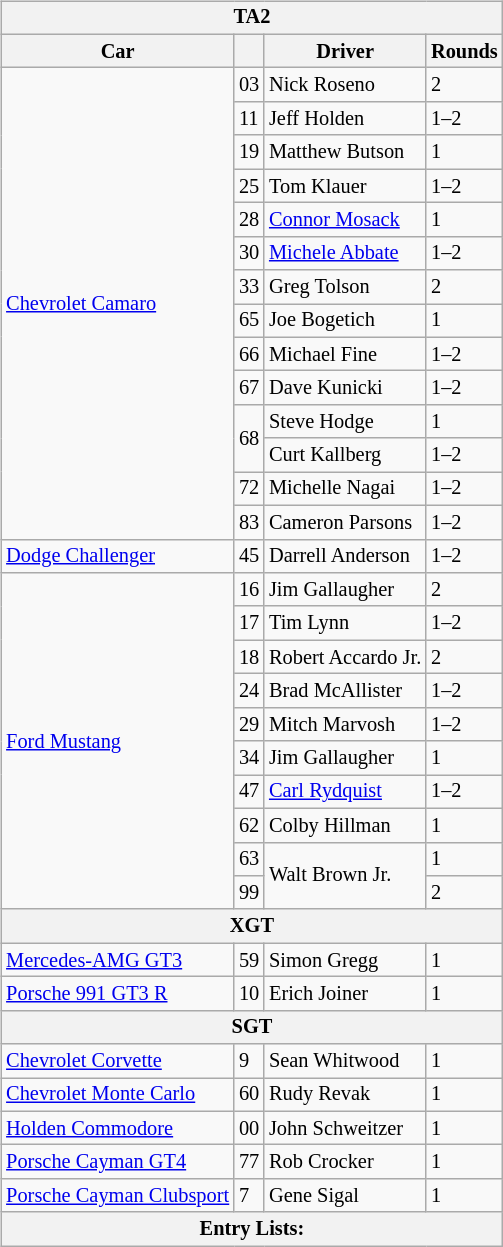<table>
<tr>
<td><br><table class="wikitable" style="font-size: 85%">
<tr>
<th colspan="4">TA2</th>
</tr>
<tr>
<th>Car</th>
<th></th>
<th>Driver</th>
<th>Rounds</th>
</tr>
<tr>
<td rowspan="14"><a href='#'>Chevrolet Camaro</a></td>
<td>03</td>
<td> Nick Roseno</td>
<td>2</td>
</tr>
<tr>
<td>11</td>
<td> Jeff Holden</td>
<td>1–2</td>
</tr>
<tr>
<td>19</td>
<td> Matthew Butson</td>
<td>1</td>
</tr>
<tr>
<td>25</td>
<td> Tom Klauer</td>
<td>1–2</td>
</tr>
<tr>
<td>28</td>
<td> <a href='#'>Connor Mosack</a></td>
<td>1</td>
</tr>
<tr>
<td>30</td>
<td> <a href='#'>Michele Abbate</a></td>
<td>1–2</td>
</tr>
<tr>
<td>33</td>
<td> Greg Tolson</td>
<td>2</td>
</tr>
<tr>
<td>65</td>
<td> Joe Bogetich</td>
<td>1</td>
</tr>
<tr>
<td>66</td>
<td> Michael Fine</td>
<td>1–2</td>
</tr>
<tr>
<td>67</td>
<td> Dave Kunicki</td>
<td>1–2</td>
</tr>
<tr>
<td rowspan="2">68</td>
<td> Steve Hodge</td>
<td>1</td>
</tr>
<tr>
<td> Curt Kallberg</td>
<td>1–2</td>
</tr>
<tr>
<td>72</td>
<td> Michelle Nagai</td>
<td>1–2</td>
</tr>
<tr>
<td>83</td>
<td> Cameron Parsons</td>
<td>1–2</td>
</tr>
<tr>
<td><a href='#'>Dodge Challenger</a></td>
<td>45</td>
<td> Darrell Anderson</td>
<td>1–2</td>
</tr>
<tr>
<td rowspan="10"><a href='#'>Ford Mustang</a></td>
<td>16</td>
<td> Jim Gallaugher</td>
<td>2</td>
</tr>
<tr>
<td>17</td>
<td> Tim Lynn</td>
<td>1–2</td>
</tr>
<tr>
<td>18</td>
<td> Robert Accardo Jr.</td>
<td>2</td>
</tr>
<tr>
<td>24</td>
<td> Brad McAllister</td>
<td>1–2</td>
</tr>
<tr>
<td>29</td>
<td> Mitch Marvosh</td>
<td>1–2</td>
</tr>
<tr>
<td>34</td>
<td> Jim Gallaugher</td>
<td>1</td>
</tr>
<tr>
<td>47</td>
<td> <a href='#'>Carl Rydquist</a></td>
<td>1–2</td>
</tr>
<tr>
<td>62</td>
<td> Colby Hillman</td>
<td>1</td>
</tr>
<tr>
<td>63</td>
<td rowspan="2"> Walt Brown Jr.</td>
<td>1</td>
</tr>
<tr>
<td>99</td>
<td>2</td>
</tr>
<tr>
<th colspan="4">XGT</th>
</tr>
<tr>
<td><a href='#'>Mercedes-AMG GT3</a></td>
<td>59</td>
<td> Simon Gregg</td>
<td>1</td>
</tr>
<tr>
<td><a href='#'>Porsche 991 GT3 R</a></td>
<td>10</td>
<td> Erich Joiner</td>
<td>1</td>
</tr>
<tr>
<th colspan="4">SGT</th>
</tr>
<tr>
<td><a href='#'>Chevrolet Corvette</a></td>
<td>9</td>
<td> Sean Whitwood</td>
<td>1</td>
</tr>
<tr>
<td><a href='#'>Chevrolet Monte Carlo</a></td>
<td>60</td>
<td> Rudy Revak</td>
<td>1</td>
</tr>
<tr>
<td><a href='#'>Holden Commodore</a></td>
<td>00</td>
<td> John Schweitzer</td>
<td>1</td>
</tr>
<tr>
<td><a href='#'>Porsche Cayman GT4</a></td>
<td>77</td>
<td> Rob Crocker</td>
<td>1</td>
</tr>
<tr>
<td><a href='#'>Porsche Cayman Clubsport</a></td>
<td>7</td>
<td> Gene Sigal</td>
<td>1</td>
</tr>
<tr>
<th colspan="4">Entry Lists:</th>
</tr>
</table>
</td>
<td valign="top"></td>
</tr>
</table>
